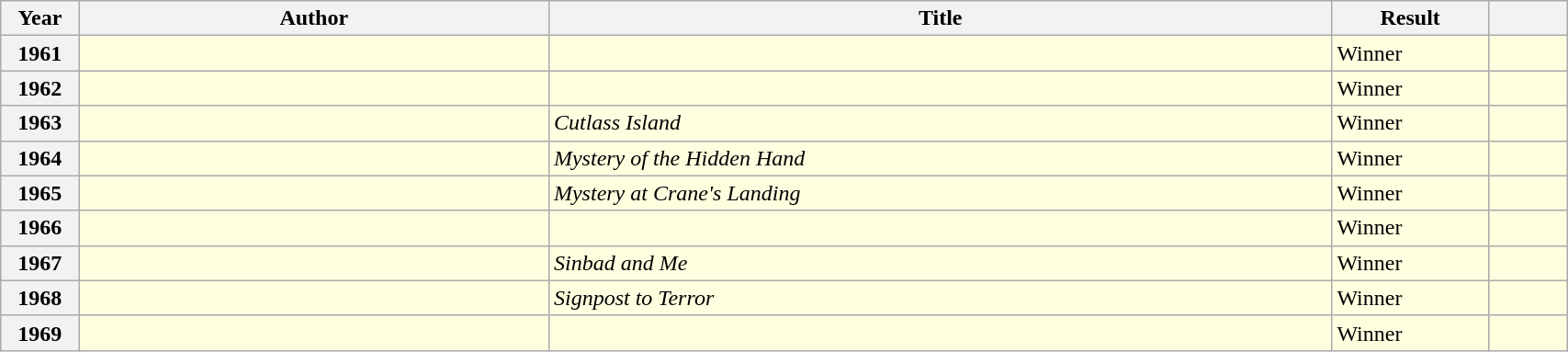<table class="wikitable sortable mw-collapsible" style="width:90%">
<tr>
<th scope="col" width="5%">Year</th>
<th scope="col" width="30%">Author</th>
<th scope="col" width="50%">Title</th>
<th scope="col" width="10%">Result</th>
<th scope="col" width="5%"></th>
</tr>
<tr style="background:lightyellow;">
<th>1961</th>
<td></td>
<td><em></em></td>
<td>Winner</td>
<td></td>
</tr>
<tr style="background:lightyellow;">
<th>1962</th>
<td></td>
<td><em></em></td>
<td>Winner</td>
<td></td>
</tr>
<tr style="background:lightyellow;">
<th>1963</th>
<td></td>
<td><em>Cutlass Island</em></td>
<td>Winner</td>
<td></td>
</tr>
<tr style="background:lightyellow;">
<th>1964</th>
<td></td>
<td><em>Mystery of the Hidden Hand</em></td>
<td>Winner</td>
<td></td>
</tr>
<tr style="background:lightyellow;">
<th>1965</th>
<td></td>
<td><em>Mystery at Crane's Landing</em></td>
<td>Winner</td>
<td></td>
</tr>
<tr style="background:lightyellow;">
<th>1966</th>
<td></td>
<td><em></em></td>
<td>Winner</td>
<td></td>
</tr>
<tr style="background:lightyellow;">
<th>1967</th>
<td></td>
<td><em>Sinbad and Me</em></td>
<td>Winner</td>
<td></td>
</tr>
<tr style="background:lightyellow;">
<th>1968</th>
<td></td>
<td><em>Signpost to Terror</em></td>
<td>Winner</td>
<td></td>
</tr>
<tr style="background:lightyellow;">
<th>1969</th>
<td></td>
<td><em></em></td>
<td>Winner</td>
<td></td>
</tr>
</table>
